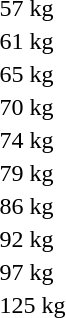<table>
<tr>
<td rowspan=2>57 kg<br></td>
<td rowspan=2></td>
<td rowspan=2></td>
<td></td>
</tr>
<tr>
<td></td>
</tr>
<tr>
<td rowspan=2>61 kg<br></td>
<td rowspan=2></td>
<td rowspan=2></td>
<td></td>
</tr>
<tr>
<td></td>
</tr>
<tr>
<td rowspan=2>65 kg<br></td>
<td rowspan=2></td>
<td rowspan=2></td>
<td></td>
</tr>
<tr>
<td></td>
</tr>
<tr>
<td rowspan=2>70 kg<br></td>
<td rowspan=2></td>
<td rowspan=2></td>
<td></td>
</tr>
<tr>
<td></td>
</tr>
<tr>
<td rowspan=2>74 kg<br></td>
<td rowspan=2></td>
<td rowspan=2></td>
<td></td>
</tr>
<tr>
<td></td>
</tr>
<tr>
<td rowspan=2>79 kg<br></td>
<td rowspan=2></td>
<td rowspan=2></td>
<td></td>
</tr>
<tr>
<td></td>
</tr>
<tr>
<td rowspan=2>86 kg<br></td>
<td rowspan=2></td>
<td rowspan=2></td>
<td></td>
</tr>
<tr>
<td></td>
</tr>
<tr>
<td rowspan=2>92 kg<br></td>
<td rowspan=2></td>
<td rowspan=2></td>
<td></td>
</tr>
<tr>
<td></td>
</tr>
<tr>
<td rowspan=2>97 kg<br></td>
<td rowspan=2></td>
<td rowspan=2></td>
<td></td>
</tr>
<tr>
<td></td>
</tr>
<tr>
<td rowspan=2>125 kg<br></td>
<td rowspan=2></td>
<td rowspan=2></td>
<td></td>
</tr>
<tr>
<td></td>
</tr>
</table>
